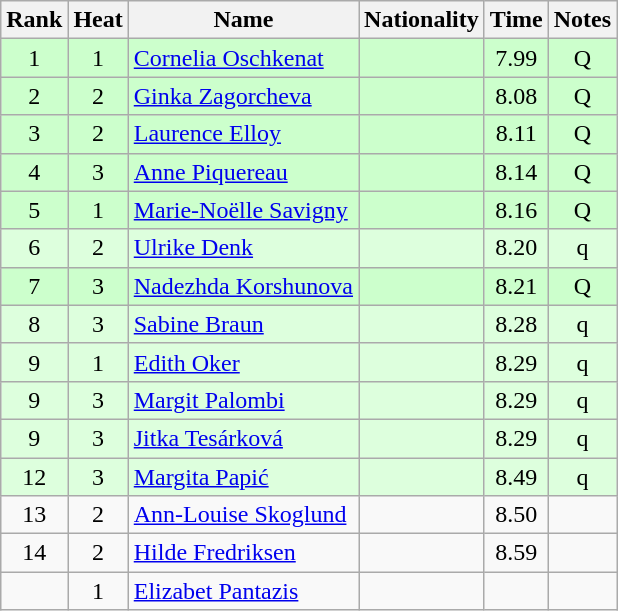<table class="wikitable sortable" style="text-align:center">
<tr>
<th>Rank</th>
<th>Heat</th>
<th>Name</th>
<th>Nationality</th>
<th>Time</th>
<th>Notes</th>
</tr>
<tr bgcolor=ccffcc>
<td>1</td>
<td>1</td>
<td align="left"><a href='#'>Cornelia Oschkenat</a></td>
<td align=left></td>
<td>7.99</td>
<td>Q</td>
</tr>
<tr bgcolor=ccffcc>
<td>2</td>
<td>2</td>
<td align="left"><a href='#'>Ginka Zagorcheva</a></td>
<td align=left></td>
<td>8.08</td>
<td>Q</td>
</tr>
<tr bgcolor=ccffcc>
<td>3</td>
<td>2</td>
<td align="left"><a href='#'>Laurence Elloy</a></td>
<td align=left></td>
<td>8.11</td>
<td>Q</td>
</tr>
<tr bgcolor=ccffcc>
<td>4</td>
<td>3</td>
<td align="left"><a href='#'>Anne Piquereau</a></td>
<td align=left></td>
<td>8.14</td>
<td>Q</td>
</tr>
<tr bgcolor=ccffcc>
<td>5</td>
<td>1</td>
<td align="left"><a href='#'>Marie-Noëlle Savigny</a></td>
<td align=left></td>
<td>8.16</td>
<td>Q</td>
</tr>
<tr bgcolor=ddffdd>
<td>6</td>
<td>2</td>
<td align="left"><a href='#'>Ulrike Denk</a></td>
<td align=left></td>
<td>8.20</td>
<td>q</td>
</tr>
<tr bgcolor=ccffcc>
<td>7</td>
<td>3</td>
<td align="left"><a href='#'>Nadezhda Korshunova</a></td>
<td align=left></td>
<td>8.21</td>
<td>Q</td>
</tr>
<tr bgcolor=ddffdd>
<td>8</td>
<td>3</td>
<td align="left"><a href='#'>Sabine Braun</a></td>
<td align=left></td>
<td>8.28</td>
<td>q</td>
</tr>
<tr bgcolor=ddffdd>
<td>9</td>
<td>1</td>
<td align="left"><a href='#'>Edith Oker</a></td>
<td align=left></td>
<td>8.29</td>
<td>q</td>
</tr>
<tr bgcolor=ddffdd>
<td>9</td>
<td>3</td>
<td align="left"><a href='#'>Margit Palombi</a></td>
<td align=left></td>
<td>8.29</td>
<td>q</td>
</tr>
<tr bgcolor=ddffdd>
<td>9</td>
<td>3</td>
<td align="left"><a href='#'>Jitka Tesárková</a></td>
<td align=left></td>
<td>8.29</td>
<td>q</td>
</tr>
<tr bgcolor=ddffdd>
<td>12</td>
<td>3</td>
<td align="left"><a href='#'>Margita Papić</a></td>
<td align=left></td>
<td>8.49</td>
<td>q</td>
</tr>
<tr>
<td>13</td>
<td>2</td>
<td align="left"><a href='#'>Ann-Louise Skoglund</a></td>
<td align=left></td>
<td>8.50</td>
<td></td>
</tr>
<tr>
<td>14</td>
<td>2</td>
<td align="left"><a href='#'>Hilde Fredriksen</a></td>
<td align=left></td>
<td>8.59</td>
<td></td>
</tr>
<tr>
<td></td>
<td>1</td>
<td align="left"><a href='#'>Elizabet Pantazis</a></td>
<td align=left></td>
<td></td>
<td></td>
</tr>
</table>
